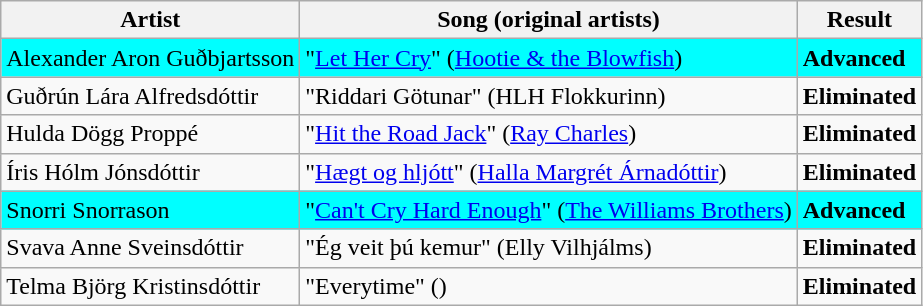<table class=wikitable>
<tr>
<th>Artist</th>
<th>Song (original artists)</th>
<th>Result</th>
</tr>
<tr style="background:cyan;">
<td>Alexander Aron Guðbjartsson</td>
<td>"<a href='#'>Let Her Cry</a>" (<a href='#'>Hootie & the Blowfish</a>)</td>
<td><strong>Advanced</strong></td>
</tr>
<tr>
<td>Guðrún Lára Alfredsdóttir</td>
<td>"Riddari Götunar" (HLH Flokkurinn)</td>
<td><strong>Eliminated</strong></td>
</tr>
<tr>
<td>Hulda Dögg Proppé</td>
<td>"<a href='#'>Hit the Road Jack</a>" (<a href='#'>Ray Charles</a>)</td>
<td><strong>Eliminated</strong></td>
</tr>
<tr>
<td>Íris Hólm Jónsdóttir</td>
<td>"<a href='#'>Hægt og hljótt</a>" (<a href='#'>Halla Margrét Árnadóttir</a>)</td>
<td><strong>Eliminated</strong></td>
</tr>
<tr style="background:cyan;">
<td>Snorri Snorrason</td>
<td>"<a href='#'>Can't Cry Hard Enough</a>" (<a href='#'>The Williams Brothers</a>)</td>
<td><strong>Advanced</strong></td>
</tr>
<tr>
<td>Svava Anne Sveinsdóttir</td>
<td>"Ég veit þú kemur" (Elly Vilhjálms)</td>
<td><strong>Eliminated</strong></td>
</tr>
<tr>
<td>Telma Björg Kristinsdóttir</td>
<td>"Everytime" ()</td>
<td><strong>Eliminated</strong></td>
</tr>
</table>
